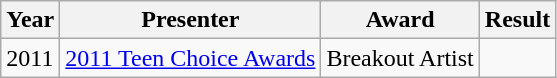<table class="wikitable">
<tr>
<th>Year</th>
<th>Presenter</th>
<th>Award</th>
<th>Result</th>
</tr>
<tr>
<td>2011</td>
<td><a href='#'>2011 Teen Choice Awards</a></td>
<td>Breakout Artist</td>
<td></td>
</tr>
</table>
